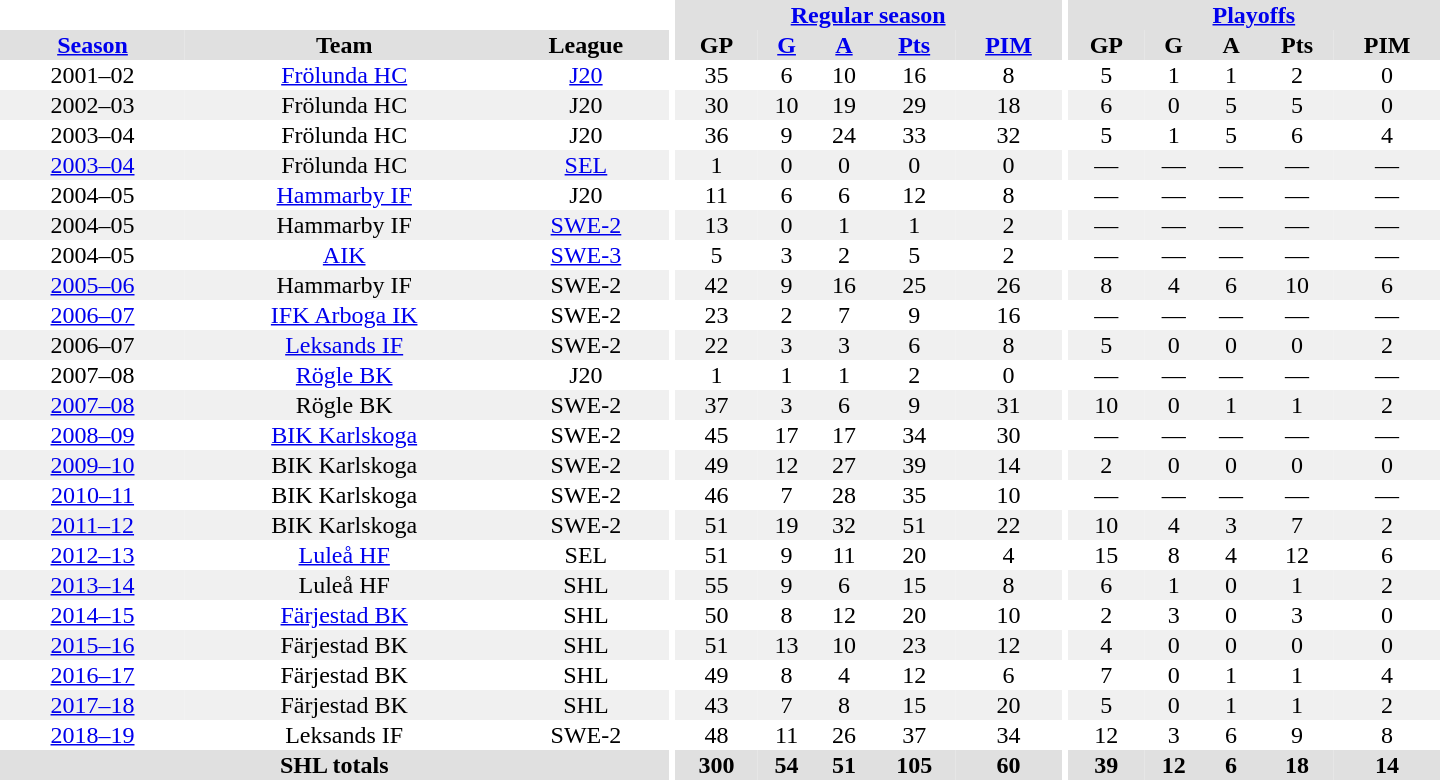<table border="0" cellpadding="1" cellspacing="0" style="text-align:center; width:60em">
<tr bgcolor="#e0e0e0">
<th colspan="3" bgcolor="#ffffff"></th>
<th rowspan="100" bgcolor="#ffffff"></th>
<th colspan="5"><a href='#'>Regular season</a></th>
<th rowspan="100" bgcolor="#ffffff"></th>
<th colspan="5"><a href='#'>Playoffs</a></th>
</tr>
<tr bgcolor="#e0e0e0">
<th><a href='#'>Season</a></th>
<th>Team</th>
<th>League</th>
<th>GP</th>
<th><a href='#'>G</a></th>
<th><a href='#'>A</a></th>
<th><a href='#'>Pts</a></th>
<th><a href='#'>PIM</a></th>
<th>GP</th>
<th>G</th>
<th>A</th>
<th>Pts</th>
<th>PIM</th>
</tr>
<tr>
<td>2001–02</td>
<td><a href='#'>Frölunda HC</a></td>
<td><a href='#'>J20</a></td>
<td>35</td>
<td>6</td>
<td>10</td>
<td>16</td>
<td>8</td>
<td>5</td>
<td>1</td>
<td>1</td>
<td>2</td>
<td>0</td>
</tr>
<tr bgcolor="#f0f0f0">
<td>2002–03</td>
<td>Frölunda HC</td>
<td>J20</td>
<td>30</td>
<td>10</td>
<td>19</td>
<td>29</td>
<td>18</td>
<td>6</td>
<td>0</td>
<td>5</td>
<td>5</td>
<td>0</td>
</tr>
<tr>
<td>2003–04</td>
<td>Frölunda HC</td>
<td>J20</td>
<td>36</td>
<td>9</td>
<td>24</td>
<td>33</td>
<td>32</td>
<td>5</td>
<td>1</td>
<td>5</td>
<td>6</td>
<td>4</td>
</tr>
<tr bgcolor="#f0f0f0">
<td><a href='#'>2003–04</a></td>
<td>Frölunda HC</td>
<td><a href='#'>SEL</a></td>
<td>1</td>
<td>0</td>
<td>0</td>
<td>0</td>
<td>0</td>
<td>—</td>
<td>—</td>
<td>—</td>
<td>—</td>
<td>—</td>
</tr>
<tr>
<td>2004–05</td>
<td><a href='#'>Hammarby IF</a></td>
<td>J20</td>
<td>11</td>
<td>6</td>
<td>6</td>
<td>12</td>
<td>8</td>
<td>—</td>
<td>—</td>
<td>—</td>
<td>—</td>
<td>—</td>
</tr>
<tr bgcolor="#f0f0f0">
<td>2004–05</td>
<td>Hammarby IF</td>
<td><a href='#'>SWE-2</a></td>
<td>13</td>
<td>0</td>
<td>1</td>
<td>1</td>
<td>2</td>
<td>—</td>
<td>—</td>
<td>—</td>
<td>—</td>
<td>—</td>
</tr>
<tr>
<td>2004–05</td>
<td><a href='#'>AIK</a></td>
<td><a href='#'>SWE-3</a></td>
<td>5</td>
<td>3</td>
<td>2</td>
<td>5</td>
<td>2</td>
<td>—</td>
<td>—</td>
<td>—</td>
<td>—</td>
<td>—</td>
</tr>
<tr bgcolor="#f0f0f0">
<td><a href='#'>2005–06</a></td>
<td>Hammarby IF</td>
<td>SWE-2</td>
<td>42</td>
<td>9</td>
<td>16</td>
<td>25</td>
<td>26</td>
<td>8</td>
<td>4</td>
<td>6</td>
<td>10</td>
<td>6</td>
</tr>
<tr>
<td><a href='#'>2006–07</a></td>
<td><a href='#'>IFK Arboga IK</a></td>
<td>SWE-2</td>
<td>23</td>
<td>2</td>
<td>7</td>
<td>9</td>
<td>16</td>
<td>—</td>
<td>—</td>
<td>—</td>
<td>—</td>
<td>—</td>
</tr>
<tr bgcolor="#f0f0f0">
<td>2006–07</td>
<td><a href='#'>Leksands IF</a></td>
<td>SWE-2</td>
<td>22</td>
<td>3</td>
<td>3</td>
<td>6</td>
<td>8</td>
<td>5</td>
<td>0</td>
<td>0</td>
<td>0</td>
<td>2</td>
</tr>
<tr>
<td>2007–08</td>
<td><a href='#'>Rögle BK</a></td>
<td>J20</td>
<td>1</td>
<td>1</td>
<td>1</td>
<td>2</td>
<td>0</td>
<td>—</td>
<td>—</td>
<td>—</td>
<td>—</td>
<td>—</td>
</tr>
<tr bgcolor="#f0f0f0">
<td><a href='#'>2007–08</a></td>
<td>Rögle BK</td>
<td>SWE-2</td>
<td>37</td>
<td>3</td>
<td>6</td>
<td>9</td>
<td>31</td>
<td>10</td>
<td>0</td>
<td>1</td>
<td>1</td>
<td>2</td>
</tr>
<tr>
<td><a href='#'>2008–09</a></td>
<td><a href='#'>BIK Karlskoga</a></td>
<td>SWE-2</td>
<td>45</td>
<td>17</td>
<td>17</td>
<td>34</td>
<td>30</td>
<td>—</td>
<td>—</td>
<td>—</td>
<td>—</td>
<td>—</td>
</tr>
<tr bgcolor="#f0f0f0">
<td><a href='#'>2009–10</a></td>
<td>BIK Karlskoga</td>
<td>SWE-2</td>
<td>49</td>
<td>12</td>
<td>27</td>
<td>39</td>
<td>14</td>
<td>2</td>
<td>0</td>
<td>0</td>
<td>0</td>
<td>0</td>
</tr>
<tr>
<td><a href='#'>2010–11</a></td>
<td>BIK Karlskoga</td>
<td>SWE-2</td>
<td>46</td>
<td>7</td>
<td>28</td>
<td>35</td>
<td>10</td>
<td>—</td>
<td>—</td>
<td>—</td>
<td>—</td>
<td>—</td>
</tr>
<tr bgcolor="#f0f0f0">
<td><a href='#'>2011–12</a></td>
<td>BIK Karlskoga</td>
<td>SWE-2</td>
<td>51</td>
<td>19</td>
<td>32</td>
<td>51</td>
<td>22</td>
<td>10</td>
<td>4</td>
<td>3</td>
<td>7</td>
<td>2</td>
</tr>
<tr>
<td><a href='#'>2012–13</a></td>
<td><a href='#'>Luleå HF</a></td>
<td>SEL</td>
<td>51</td>
<td>9</td>
<td>11</td>
<td>20</td>
<td>4</td>
<td>15</td>
<td>8</td>
<td>4</td>
<td>12</td>
<td>6</td>
</tr>
<tr bgcolor="#f0f0f0">
<td><a href='#'>2013–14</a></td>
<td>Luleå HF</td>
<td>SHL</td>
<td>55</td>
<td>9</td>
<td>6</td>
<td>15</td>
<td>8</td>
<td>6</td>
<td>1</td>
<td>0</td>
<td>1</td>
<td>2</td>
</tr>
<tr>
<td><a href='#'>2014–15</a></td>
<td><a href='#'>Färjestad BK</a></td>
<td>SHL</td>
<td>50</td>
<td>8</td>
<td>12</td>
<td>20</td>
<td>10</td>
<td>2</td>
<td>3</td>
<td>0</td>
<td>3</td>
<td>0</td>
</tr>
<tr bgcolor="#f0f0f0">
<td><a href='#'>2015–16</a></td>
<td>Färjestad BK</td>
<td>SHL</td>
<td>51</td>
<td>13</td>
<td>10</td>
<td>23</td>
<td>12</td>
<td>4</td>
<td>0</td>
<td>0</td>
<td>0</td>
<td>0</td>
</tr>
<tr>
<td><a href='#'>2016–17</a></td>
<td>Färjestad BK</td>
<td>SHL</td>
<td>49</td>
<td>8</td>
<td>4</td>
<td>12</td>
<td>6</td>
<td>7</td>
<td>0</td>
<td>1</td>
<td>1</td>
<td>4</td>
</tr>
<tr bgcolor="#f0f0f0">
<td><a href='#'>2017–18</a></td>
<td>Färjestad BK</td>
<td>SHL</td>
<td>43</td>
<td>7</td>
<td>8</td>
<td>15</td>
<td>20</td>
<td>5</td>
<td>0</td>
<td>1</td>
<td>1</td>
<td>2</td>
</tr>
<tr>
<td><a href='#'>2018–19</a></td>
<td>Leksands IF</td>
<td>SWE-2</td>
<td>48</td>
<td>11</td>
<td>26</td>
<td>37</td>
<td>34</td>
<td>12</td>
<td>3</td>
<td>6</td>
<td>9</td>
<td>8</td>
</tr>
<tr bgcolor="#e0e0e0">
<th colspan="3">SHL totals</th>
<th>300</th>
<th>54</th>
<th>51</th>
<th>105</th>
<th>60</th>
<th>39</th>
<th>12</th>
<th>6</th>
<th>18</th>
<th>14</th>
</tr>
</table>
